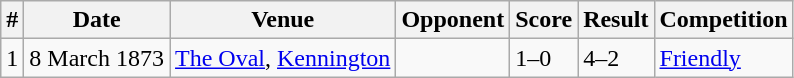<table class="wikitable">
<tr>
<th>#</th>
<th>Date</th>
<th>Venue</th>
<th>Opponent</th>
<th>Score</th>
<th>Result</th>
<th>Competition</th>
</tr>
<tr>
<td>1</td>
<td>8 March 1873</td>
<td><a href='#'>The Oval</a>, <a href='#'>Kennington</a></td>
<td></td>
<td>1–0</td>
<td>4–2</td>
<td><a href='#'>Friendly</a></td>
</tr>
</table>
